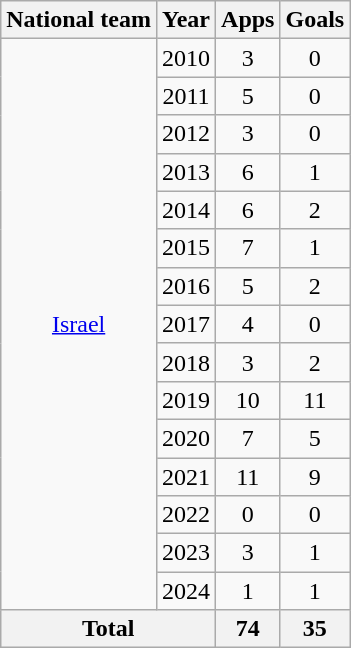<table class="wikitable" style="text-align:center">
<tr>
<th>National team</th>
<th>Year</th>
<th>Apps</th>
<th>Goals</th>
</tr>
<tr>
<td rowspan="15"><a href='#'>Israel</a></td>
<td>2010</td>
<td>3</td>
<td>0</td>
</tr>
<tr>
<td>2011</td>
<td>5</td>
<td>0</td>
</tr>
<tr>
<td>2012</td>
<td>3</td>
<td>0</td>
</tr>
<tr>
<td>2013</td>
<td>6</td>
<td>1</td>
</tr>
<tr>
<td>2014</td>
<td>6</td>
<td>2</td>
</tr>
<tr>
<td>2015</td>
<td>7</td>
<td>1</td>
</tr>
<tr>
<td>2016</td>
<td>5</td>
<td>2</td>
</tr>
<tr>
<td>2017</td>
<td>4</td>
<td>0</td>
</tr>
<tr>
<td>2018</td>
<td>3</td>
<td>2</td>
</tr>
<tr>
<td>2019</td>
<td>10</td>
<td>11</td>
</tr>
<tr>
<td>2020</td>
<td>7</td>
<td>5</td>
</tr>
<tr>
<td>2021</td>
<td>11</td>
<td>9</td>
</tr>
<tr>
<td>2022</td>
<td>0</td>
<td>0</td>
</tr>
<tr>
<td>2023</td>
<td>3</td>
<td>1</td>
</tr>
<tr>
<td>2024</td>
<td>1</td>
<td>1</td>
</tr>
<tr>
<th colspan="2">Total</th>
<th>74</th>
<th>35</th>
</tr>
</table>
